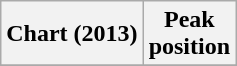<table class="wikitable sortable plainrowheaders" style="text-align:center;">
<tr>
<th>Chart (2013)</th>
<th>Peak<br>position</th>
</tr>
<tr>
</tr>
</table>
